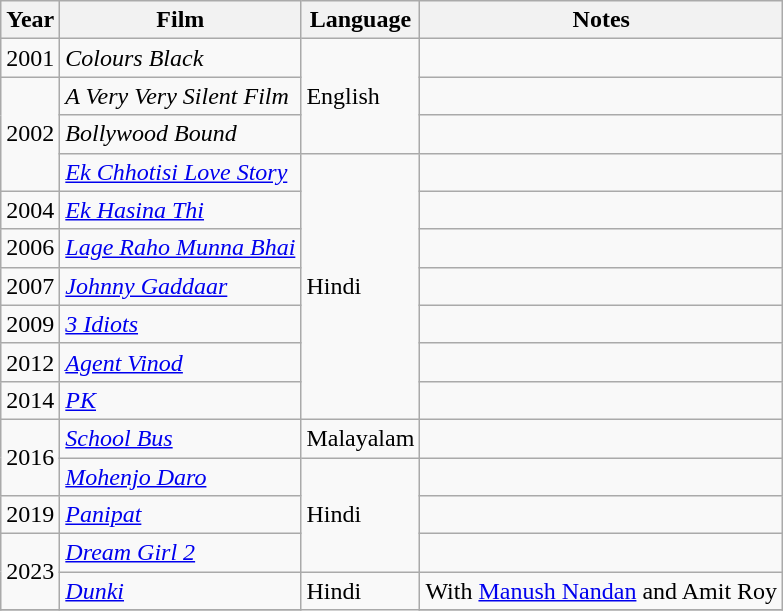<table class="wikitable sortable">
<tr>
<th>Year</th>
<th>Film</th>
<th>Language</th>
<th>Notes</th>
</tr>
<tr>
<td>2001</td>
<td><em>Colours Black</em></td>
<td rowspan="3">English</td>
</tr>
<tr>
<td rowspan="3">2002</td>
<td><em>A Very Very Silent Film</em></td>
<td></td>
</tr>
<tr>
<td><em>Bollywood Bound</em></td>
<td></td>
</tr>
<tr>
<td><em><a href='#'>Ek Chhotisi Love Story</a></em></td>
<td rowspan="7">Hindi</td>
<td></td>
</tr>
<tr>
<td>2004</td>
<td><em><a href='#'>Ek Hasina Thi</a></em></td>
<td></td>
</tr>
<tr>
<td>2006</td>
<td><em><a href='#'>Lage Raho Munna Bhai</a></em></td>
<td></td>
</tr>
<tr>
<td>2007</td>
<td><em><a href='#'>Johnny Gaddaar</a></em></td>
<td></td>
</tr>
<tr>
<td>2009</td>
<td><em><a href='#'>3 Idiots</a></em></td>
<td></td>
</tr>
<tr>
<td>2012</td>
<td><em><a href='#'>Agent Vinod</a></em></td>
<td></td>
</tr>
<tr>
<td>2014</td>
<td><em><a href='#'>PK</a></em></td>
<td></td>
</tr>
<tr>
<td rowspan="2">2016</td>
<td><em><a href='#'>School Bus</a></em></td>
<td>Malayalam</td>
<td></td>
</tr>
<tr>
<td><em><a href='#'>Mohenjo Daro</a></em></td>
<td rowspan="3">Hindi</td>
<td></td>
</tr>
<tr>
<td>2019</td>
<td><em><a href='#'>Panipat</a></em></td>
<td></td>
</tr>
<tr>
<td rowspan="2">2023</td>
<td><em><a href='#'>Dream Girl 2</a></em></td>
<td></td>
</tr>
<tr>
<td><em><a href='#'>Dunki</a></em></td>
<td rowspan="4">Hindi</td>
<td>With <a href='#'>Manush Nandan</a> and Amit Roy</td>
</tr>
<tr>
</tr>
</table>
